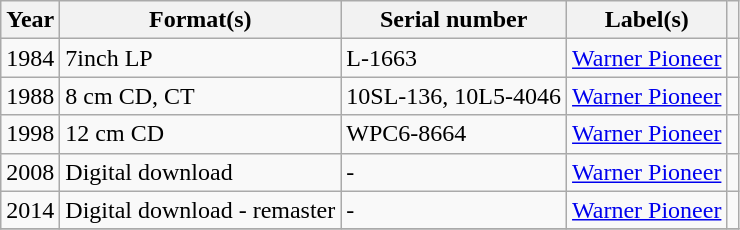<table class="wikitable sortable plainrowheaders">
<tr>
<th scope="col">Year</th>
<th scope="col">Format(s)</th>
<th scope="col">Serial number</th>
<th scope="col">Label(s)</th>
<th scope="col"></th>
</tr>
<tr>
<td>1984</td>
<td>7inch LP</td>
<td>L-1663</td>
<td><a href='#'>Warner Pioneer</a></td>
<td></td>
</tr>
<tr>
<td>1988</td>
<td>8 cm CD, CT</td>
<td>10SL-136, 10L5-4046</td>
<td><a href='#'>Warner Pioneer</a></td>
<td></td>
</tr>
<tr>
<td>1998</td>
<td>12 cm CD</td>
<td>WPC6-8664</td>
<td><a href='#'>Warner Pioneer</a></td>
<td></td>
</tr>
<tr>
<td>2008</td>
<td>Digital download</td>
<td>-</td>
<td><a href='#'>Warner Pioneer</a></td>
<td></td>
</tr>
<tr>
<td>2014</td>
<td>Digital download - remaster</td>
<td>-</td>
<td><a href='#'>Warner Pioneer</a></td>
<td></td>
</tr>
<tr>
</tr>
</table>
